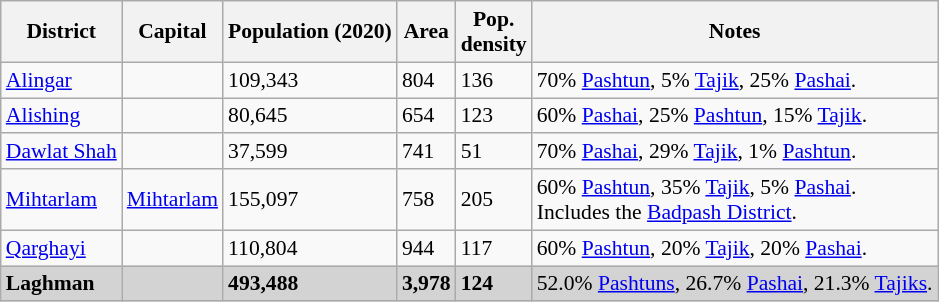<table class="wikitable sortable" style="font-size:90%;">
<tr>
<th>District</th>
<th>Capital</th>
<th>Population (2020)</th>
<th>Area</th>
<th>Pop.<br>density</th>
<th>Notes</th>
</tr>
<tr>
<td><a href='#'>Alingar</a></td>
<td></td>
<td>109,343</td>
<td>804</td>
<td>136</td>
<td>70% <a href='#'>Pashtun</a>, 5% <a href='#'>Tajik</a>, 25% <a href='#'>Pashai</a>.</td>
</tr>
<tr>
<td><a href='#'>Alishing</a></td>
<td></td>
<td>80,645</td>
<td>654</td>
<td>123</td>
<td>60% <a href='#'>Pashai</a>, 25% <a href='#'>Pashtun</a>, 15% <a href='#'>Tajik</a>.</td>
</tr>
<tr>
<td><a href='#'>Dawlat Shah</a></td>
<td></td>
<td>37,599</td>
<td>741</td>
<td>51</td>
<td>70% <a href='#'>Pashai</a>, 29% <a href='#'>Tajik</a>, 1% <a href='#'>Pashtun</a>.</td>
</tr>
<tr>
<td><a href='#'>Mihtarlam</a></td>
<td><a href='#'>Mihtarlam</a></td>
<td>155,097</td>
<td>758</td>
<td>205</td>
<td>60% <a href='#'>Pashtun</a>, 35% <a href='#'>Tajik</a>, 5% <a href='#'>Pashai</a>.<br>Includes the <a href='#'>Badpash District</a>.</td>
</tr>
<tr>
<td><a href='#'>Qarghayi</a></td>
<td></td>
<td>110,804</td>
<td>944</td>
<td>117</td>
<td>60% <a href='#'>Pashtun</a>, 20% <a href='#'>Tajik</a>, 20% <a href='#'>Pashai</a>.</td>
</tr>
<tr bgcolor="#d3d3d3">
<td><strong>Laghman</strong></td>
<td></td>
<td><strong>493,488</strong></td>
<td><strong>3,978</strong></td>
<td><strong>124</strong></td>
<td>52.0% <a href='#'>Pashtuns</a>, 26.7% <a href='#'>Pashai</a>, 21.3% <a href='#'>Tajiks</a>.</td>
</tr>
</table>
